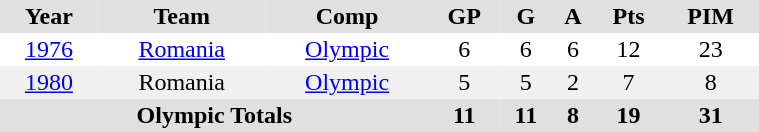<table border="0" cellpadding="2" cellspacing="0" style="width:40%;">
<tr style="text-align:center; background:#e0e0e0;">
<th>Year</th>
<th>Team</th>
<th>Comp</th>
<th>GP</th>
<th>G</th>
<th>A</th>
<th>Pts</th>
<th>PIM</th>
</tr>
<tr ALIGN="center">
<td><a href='#'>1976</a></td>
<td><a href='#'>Romania</a></td>
<td><a href='#'>Olympic</a></td>
<td>6</td>
<td>6</td>
<td>6</td>
<td>12</td>
<td>23</td>
</tr>
<tr ALIGN="center" bgcolor="#f0f0f0">
<td><a href='#'>1980</a></td>
<td>Romania</td>
<td><a href='#'>Olympic</a></td>
<td>5</td>
<td>5</td>
<td>2</td>
<td>7</td>
<td>8</td>
</tr>
<tr ALIGN="center" bgcolor="#e0e0e0">
<th colspan="3">Olympic Totals</th>
<th ALIGN="center">11</th>
<th ALIGN="center">11</th>
<th ALIGN="center">8</th>
<th ALIGN="center">19</th>
<th ALIGN="center">31</th>
</tr>
</table>
